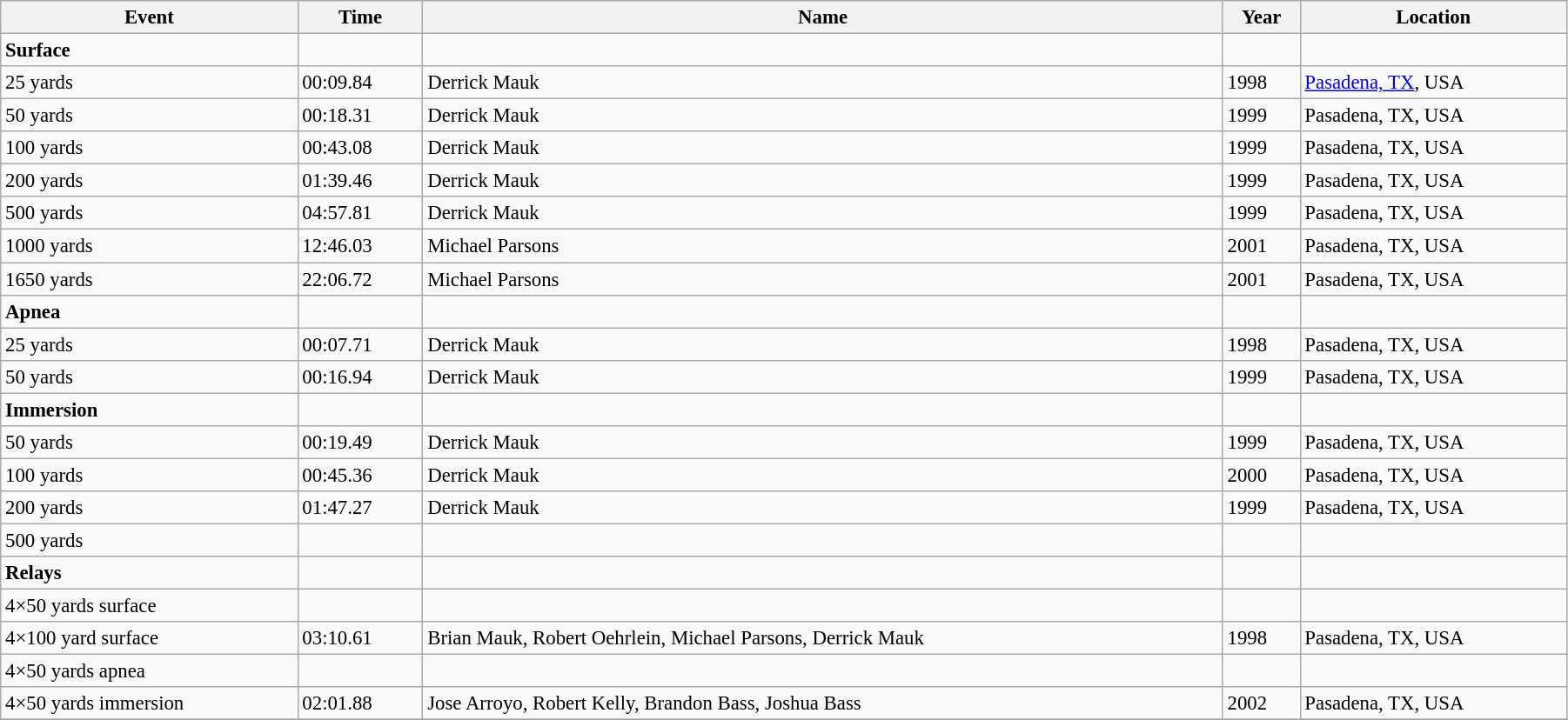<table class="wikitable" style="width: 95%; font-size: 95%;">
<tr>
<th>Event</th>
<th>Time</th>
<th>Name</th>
<th>Year</th>
<th>Location</th>
</tr>
<tr>
<td><strong>Surface</strong></td>
<td></td>
<td></td>
<td></td>
<td></td>
</tr>
<tr>
<td>25 yards</td>
<td>00:09.84</td>
<td>Derrick Mauk</td>
<td>1998</td>
<td><a href='#'>Pasadena, TX</a>, USA</td>
</tr>
<tr>
<td>50 yards</td>
<td>00:18.31</td>
<td>Derrick Mauk</td>
<td>1999</td>
<td>Pasadena, TX, USA</td>
</tr>
<tr>
<td>100 yards</td>
<td>00:43.08</td>
<td>Derrick Mauk</td>
<td>1999</td>
<td>Pasadena, TX, USA</td>
</tr>
<tr>
<td>200 yards</td>
<td>01:39.46</td>
<td>Derrick Mauk</td>
<td>1999</td>
<td>Pasadena, TX, USA</td>
</tr>
<tr>
<td>500 yards</td>
<td>04:57.81</td>
<td>Derrick Mauk</td>
<td>1999</td>
<td>Pasadena, TX, USA</td>
</tr>
<tr>
<td>1000 yards</td>
<td>12:46.03</td>
<td>Michael Parsons</td>
<td>2001</td>
<td>Pasadena, TX, USA</td>
</tr>
<tr>
<td>1650 yards</td>
<td>22:06.72</td>
<td>Michael Parsons</td>
<td>2001</td>
<td>Pasadena, TX, USA</td>
</tr>
<tr>
<td><strong>Apnea</strong></td>
<td></td>
<td></td>
<td></td>
</tr>
<tr>
<td>25 yards</td>
<td>00:07.71</td>
<td>Derrick Mauk</td>
<td>1998</td>
<td>Pasadena, TX, USA</td>
</tr>
<tr>
<td>50 yards</td>
<td>00:16.94</td>
<td>Derrick Mauk</td>
<td>1999</td>
<td>Pasadena, TX, USA</td>
</tr>
<tr>
<td><strong>Immersion</strong></td>
<td></td>
<td></td>
<td></td>
<td></td>
</tr>
<tr>
<td>50 yards</td>
<td>00:19.49</td>
<td>Derrick Mauk</td>
<td>1999</td>
<td>Pasadena, TX, USA</td>
</tr>
<tr>
<td>100 yards</td>
<td>00:45.36</td>
<td>Derrick Mauk</td>
<td>2000</td>
<td>Pasadena, TX, USA</td>
</tr>
<tr>
<td>200 yards</td>
<td>01:47.27</td>
<td>Derrick Mauk</td>
<td>1999</td>
<td>Pasadena, TX, USA</td>
</tr>
<tr>
<td>500 yards</td>
<td></td>
<td></td>
<td></td>
<td></td>
</tr>
<tr>
<td><strong>Relays</strong></td>
<td></td>
<td></td>
<td></td>
</tr>
<tr>
<td>4×50 yards surface</td>
<td></td>
<td></td>
<td></td>
<td></td>
</tr>
<tr>
<td>4×100 yard surface</td>
<td>03:10.61</td>
<td>Brian Mauk, Robert Oehrlein, Michael Parsons, Derrick Mauk</td>
<td>1998</td>
<td>Pasadena, TX, USA</td>
</tr>
<tr>
<td>4×50 yards apnea</td>
<td></td>
<td></td>
<td></td>
<td></td>
</tr>
<tr>
<td>4×50 yards immersion</td>
<td>02:01.88</td>
<td>Jose Arroyo, Robert Kelly, Brandon Bass, Joshua Bass</td>
<td>2002</td>
<td>Pasadena, TX, USA</td>
</tr>
<tr>
</tr>
</table>
